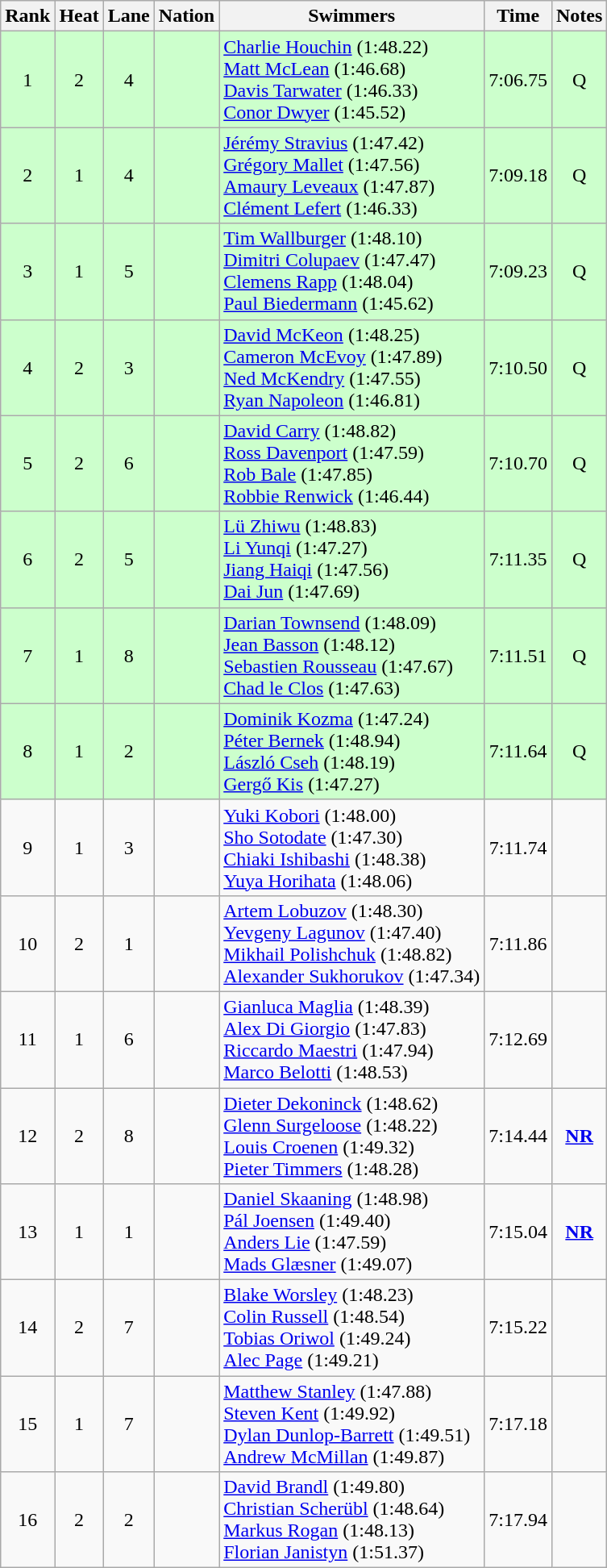<table class="wikitable sortable" style="text-align:center">
<tr>
<th>Rank</th>
<th>Heat</th>
<th>Lane</th>
<th>Nation</th>
<th>Swimmers</th>
<th>Time</th>
<th>Notes</th>
</tr>
<tr bgcolor=ccffcc>
<td>1</td>
<td>2</td>
<td>4</td>
<td align=left></td>
<td align=left><a href='#'>Charlie Houchin</a> (1:48.22)<br><a href='#'>Matt McLean</a> (1:46.68)<br><a href='#'>Davis Tarwater</a> (1:46.33)<br><a href='#'>Conor Dwyer</a> (1:45.52)</td>
<td>7:06.75</td>
<td>Q</td>
</tr>
<tr bgcolor=ccffcc>
<td>2</td>
<td>1</td>
<td>4</td>
<td align=left></td>
<td align=left><a href='#'>Jérémy Stravius</a> (1:47.42)<br><a href='#'>Grégory Mallet</a> (1:47.56)<br><a href='#'>Amaury Leveaux</a> (1:47.87)<br><a href='#'>Clément Lefert</a> (1:46.33)</td>
<td>7:09.18</td>
<td>Q</td>
</tr>
<tr bgcolor=ccffcc>
<td>3</td>
<td>1</td>
<td>5</td>
<td align=left></td>
<td align=left><a href='#'>Tim Wallburger</a> (1:48.10)<br><a href='#'>Dimitri Colupaev</a> (1:47.47)<br><a href='#'>Clemens Rapp</a> (1:48.04)<br><a href='#'>Paul Biedermann</a> (1:45.62)</td>
<td>7:09.23</td>
<td>Q</td>
</tr>
<tr bgcolor=ccffcc>
<td>4</td>
<td>2</td>
<td>3</td>
<td align=left></td>
<td align=left><a href='#'>David McKeon</a> (1:48.25)<br><a href='#'>Cameron McEvoy</a> (1:47.89)<br><a href='#'>Ned McKendry</a> (1:47.55)<br><a href='#'>Ryan Napoleon</a> (1:46.81)</td>
<td>7:10.50</td>
<td>Q</td>
</tr>
<tr bgcolor=ccffcc>
<td>5</td>
<td>2</td>
<td>6</td>
<td align=left></td>
<td align=left><a href='#'>David Carry</a> (1:48.82)<br><a href='#'>Ross Davenport</a> (1:47.59)<br><a href='#'>Rob Bale</a> (1:47.85)<br><a href='#'>Robbie Renwick</a> (1:46.44)</td>
<td>7:10.70</td>
<td>Q</td>
</tr>
<tr bgcolor=ccffcc>
<td>6</td>
<td>2</td>
<td>5</td>
<td align=left></td>
<td align=left><a href='#'>Lü Zhiwu</a> (1:48.83)<br><a href='#'>Li Yunqi</a> (1:47.27)<br><a href='#'>Jiang Haiqi</a> (1:47.56)<br><a href='#'>Dai Jun</a> (1:47.69)</td>
<td>7:11.35</td>
<td>Q</td>
</tr>
<tr bgcolor=ccffcc>
<td>7</td>
<td>1</td>
<td>8</td>
<td align=left></td>
<td align=left><a href='#'>Darian Townsend</a> (1:48.09)<br><a href='#'>Jean Basson</a> (1:48.12)<br><a href='#'>Sebastien Rousseau</a> (1:47.67)<br><a href='#'>Chad le Clos</a> (1:47.63)</td>
<td>7:11.51</td>
<td>Q</td>
</tr>
<tr bgcolor=ccffcc>
<td>8</td>
<td>1</td>
<td>2</td>
<td align=left></td>
<td align=left><a href='#'>Dominik Kozma</a> (1:47.24)<br><a href='#'>Péter Bernek</a> (1:48.94)<br><a href='#'>László Cseh</a> (1:48.19)<br><a href='#'>Gergő Kis</a> (1:47.27)</td>
<td>7:11.64</td>
<td>Q</td>
</tr>
<tr>
<td>9</td>
<td>1</td>
<td>3</td>
<td align=left></td>
<td align=left><a href='#'>Yuki Kobori</a> (1:48.00)<br><a href='#'>Sho Sotodate</a> (1:47.30)<br><a href='#'>Chiaki Ishibashi</a> (1:48.38)<br><a href='#'>Yuya Horihata</a> (1:48.06)</td>
<td>7:11.74</td>
<td></td>
</tr>
<tr>
<td>10</td>
<td>2</td>
<td>1</td>
<td align=left></td>
<td align=left><a href='#'>Artem Lobuzov</a> (1:48.30)<br><a href='#'>Yevgeny Lagunov</a> (1:47.40)<br><a href='#'>Mikhail Polishchuk</a> (1:48.82)<br><a href='#'>Alexander Sukhorukov</a> (1:47.34)</td>
<td>7:11.86</td>
<td></td>
</tr>
<tr>
<td>11</td>
<td>1</td>
<td>6</td>
<td align=left></td>
<td align=left><a href='#'>Gianluca Maglia</a> (1:48.39)<br><a href='#'>Alex Di Giorgio</a> (1:47.83)<br><a href='#'>Riccardo Maestri</a> (1:47.94)<br><a href='#'>Marco Belotti</a> (1:48.53)</td>
<td>7:12.69</td>
<td></td>
</tr>
<tr>
<td>12</td>
<td>2</td>
<td>8</td>
<td align=left></td>
<td align=left><a href='#'>Dieter Dekoninck</a> (1:48.62)<br><a href='#'>Glenn Surgeloose</a> (1:48.22)<br><a href='#'>Louis Croenen</a> (1:49.32)<br><a href='#'>Pieter Timmers</a> (1:48.28)</td>
<td>7:14.44</td>
<td><strong><a href='#'>NR</a></strong></td>
</tr>
<tr>
<td>13</td>
<td>1</td>
<td>1</td>
<td align=left></td>
<td align=left><a href='#'>Daniel Skaaning</a> (1:48.98)<br><a href='#'>Pál Joensen</a> (1:49.40)<br><a href='#'>Anders Lie</a> (1:47.59)<br><a href='#'>Mads Glæsner</a> (1:49.07)</td>
<td>7:15.04</td>
<td><strong><a href='#'>NR</a></strong></td>
</tr>
<tr>
<td>14</td>
<td>2</td>
<td>7</td>
<td align=left></td>
<td align=left><a href='#'>Blake Worsley</a> (1:48.23)<br><a href='#'>Colin Russell</a> (1:48.54)<br><a href='#'>Tobias Oriwol</a> (1:49.24)<br><a href='#'>Alec Page</a> (1:49.21)</td>
<td>7:15.22</td>
<td></td>
</tr>
<tr>
<td>15</td>
<td>1</td>
<td>7</td>
<td align=left></td>
<td align=left><a href='#'>Matthew Stanley</a> (1:47.88)<br><a href='#'>Steven Kent</a> (1:49.92)<br><a href='#'>Dylan Dunlop-Barrett</a> (1:49.51)<br><a href='#'>Andrew McMillan</a> (1:49.87)</td>
<td>7:17.18</td>
<td></td>
</tr>
<tr>
<td>16</td>
<td>2</td>
<td>2</td>
<td align=left></td>
<td align=left><a href='#'>David Brandl</a> (1:49.80)<br><a href='#'>Christian Scherübl</a> (1:48.64)<br><a href='#'>Markus Rogan</a> (1:48.13)<br><a href='#'>Florian Janistyn</a> (1:51.37)</td>
<td>7:17.94</td>
<td></td>
</tr>
</table>
